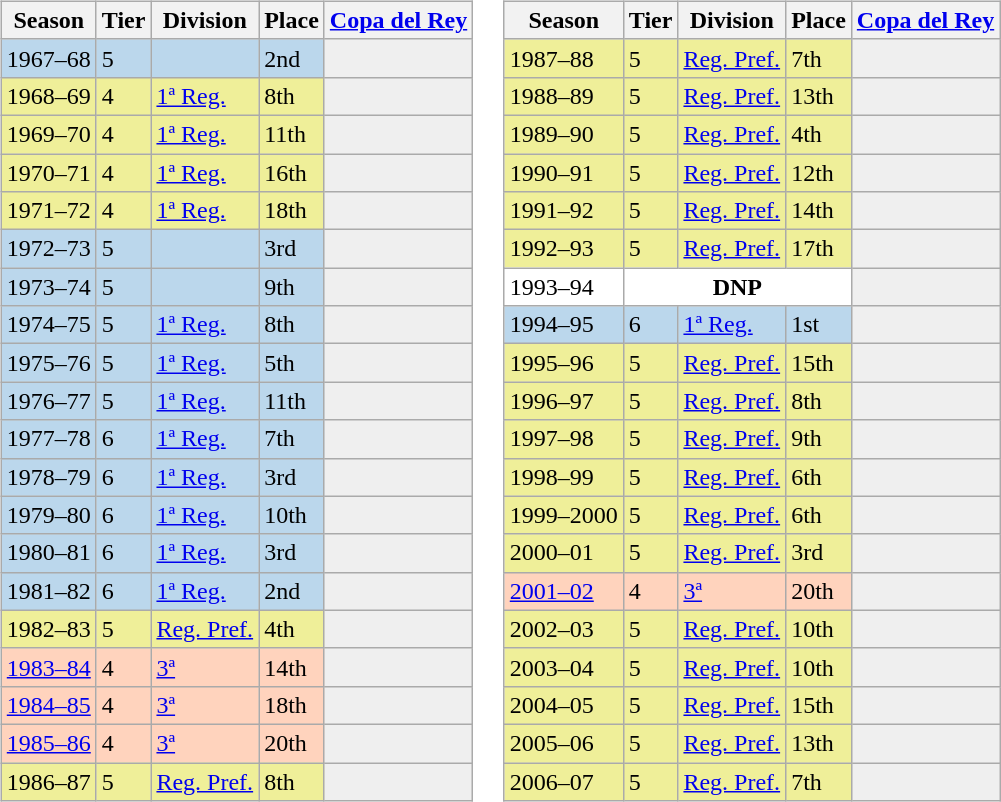<table>
<tr>
<td valign="top" width=0%><br><table class="wikitable">
<tr style="background:#f0f6fa;">
<th>Season</th>
<th>Tier</th>
<th>Division</th>
<th>Place</th>
<th><a href='#'>Copa del Rey</a></th>
</tr>
<tr>
<td style="background:#BBD7EC;">1967–68</td>
<td style="background:#BBD7EC;">5</td>
<td style="background:#BBD7EC;"></td>
<td style="background:#BBD7EC;">2nd</td>
<th style="background:#efefef;"></th>
</tr>
<tr>
<td style="background:#EFEF99;">1968–69</td>
<td style="background:#EFEF99;">4</td>
<td style="background:#EFEF99;"><a href='#'>1ª Reg.</a></td>
<td style="background:#EFEF99;">8th</td>
<td style="background:#efefef;"></td>
</tr>
<tr>
<td style="background:#EFEF99;">1969–70</td>
<td style="background:#EFEF99;">4</td>
<td style="background:#EFEF99;"><a href='#'>1ª Reg.</a></td>
<td style="background:#EFEF99;">11th</td>
<td style="background:#efefef;"></td>
</tr>
<tr>
<td style="background:#EFEF99;">1970–71</td>
<td style="background:#EFEF99;">4</td>
<td style="background:#EFEF99;"><a href='#'>1ª Reg.</a></td>
<td style="background:#EFEF99;">16th</td>
<td style="background:#efefef;"></td>
</tr>
<tr>
<td style="background:#EFEF99;">1971–72</td>
<td style="background:#EFEF99;">4</td>
<td style="background:#EFEF99;"><a href='#'>1ª Reg.</a></td>
<td style="background:#EFEF99;">18th</td>
<td style="background:#efefef;"></td>
</tr>
<tr>
<td style="background:#BBD7EC;">1972–73</td>
<td style="background:#BBD7EC;">5</td>
<td style="background:#BBD7EC;"></td>
<td style="background:#BBD7EC;">3rd</td>
<th style="background:#efefef;"></th>
</tr>
<tr>
<td style="background:#BBD7EC;">1973–74</td>
<td style="background:#BBD7EC;">5</td>
<td style="background:#BBD7EC;"></td>
<td style="background:#BBD7EC;">9th</td>
<th style="background:#efefef;"></th>
</tr>
<tr>
<td style="background:#BBD7EC;">1974–75</td>
<td style="background:#BBD7EC;">5</td>
<td style="background:#BBD7EC;"><a href='#'>1ª Reg.</a></td>
<td style="background:#BBD7EC;">8th</td>
<th style="background:#efefef;"></th>
</tr>
<tr>
<td style="background:#BBD7EC;">1975–76</td>
<td style="background:#BBD7EC;">5</td>
<td style="background:#BBD7EC;"><a href='#'>1ª Reg.</a></td>
<td style="background:#BBD7EC;">5th</td>
<th style="background:#efefef;"></th>
</tr>
<tr>
<td style="background:#BBD7EC;">1976–77</td>
<td style="background:#BBD7EC;">5</td>
<td style="background:#BBD7EC;"><a href='#'>1ª Reg.</a></td>
<td style="background:#BBD7EC;">11th</td>
<th style="background:#efefef;"></th>
</tr>
<tr>
<td style="background:#BBD7EC;">1977–78</td>
<td style="background:#BBD7EC;">6</td>
<td style="background:#BBD7EC;"><a href='#'>1ª Reg.</a></td>
<td style="background:#BBD7EC;">7th</td>
<th style="background:#efefef;"></th>
</tr>
<tr>
<td style="background:#BBD7EC;">1978–79</td>
<td style="background:#BBD7EC;">6</td>
<td style="background:#BBD7EC;"><a href='#'>1ª Reg.</a></td>
<td style="background:#BBD7EC;">3rd</td>
<th style="background:#efefef;"></th>
</tr>
<tr>
<td style="background:#BBD7EC;">1979–80</td>
<td style="background:#BBD7EC;">6</td>
<td style="background:#BBD7EC;"><a href='#'>1ª Reg.</a></td>
<td style="background:#BBD7EC;">10th</td>
<th style="background:#efefef;"></th>
</tr>
<tr>
<td style="background:#BBD7EC;">1980–81</td>
<td style="background:#BBD7EC;">6</td>
<td style="background:#BBD7EC;"><a href='#'>1ª Reg.</a></td>
<td style="background:#BBD7EC;">3rd</td>
<th style="background:#efefef;"></th>
</tr>
<tr>
<td style="background:#BBD7EC;">1981–82</td>
<td style="background:#BBD7EC;">6</td>
<td style="background:#BBD7EC;"><a href='#'>1ª Reg.</a></td>
<td style="background:#BBD7EC;">2nd</td>
<th style="background:#efefef;"></th>
</tr>
<tr>
<td style="background:#EFEF99;">1982–83</td>
<td style="background:#EFEF99;">5</td>
<td style="background:#EFEF99;"><a href='#'>Reg. Pref.</a></td>
<td style="background:#EFEF99;">4th</td>
<td style="background:#efefef;"></td>
</tr>
<tr>
<td style="background:#FFD3BD;"><a href='#'>1983–84</a></td>
<td style="background:#FFD3BD;">4</td>
<td style="background:#FFD3BD;"><a href='#'>3ª</a></td>
<td style="background:#FFD3BD;">14th</td>
<td style="background:#efefef;"></td>
</tr>
<tr>
<td style="background:#FFD3BD;"><a href='#'>1984–85</a></td>
<td style="background:#FFD3BD;">4</td>
<td style="background:#FFD3BD;"><a href='#'>3ª</a></td>
<td style="background:#FFD3BD;">18th</td>
<td style="background:#efefef;"></td>
</tr>
<tr>
<td style="background:#FFD3BD;"><a href='#'>1985–86</a></td>
<td style="background:#FFD3BD;">4</td>
<td style="background:#FFD3BD;"><a href='#'>3ª</a></td>
<td style="background:#FFD3BD;">20th</td>
<td style="background:#efefef;"></td>
</tr>
<tr>
<td style="background:#EFEF99;">1986–87</td>
<td style="background:#EFEF99;">5</td>
<td style="background:#EFEF99;"><a href='#'>Reg. Pref.</a></td>
<td style="background:#EFEF99;">8th</td>
<td style="background:#efefef;"></td>
</tr>
</table>
</td>
<td valign="top" width=0%><br><table class="wikitable">
<tr style="background:#f0f6fa;">
<th>Season</th>
<th>Tier</th>
<th>Division</th>
<th>Place</th>
<th><a href='#'>Copa del Rey</a></th>
</tr>
<tr>
<td style="background:#EFEF99;">1987–88</td>
<td style="background:#EFEF99;">5</td>
<td style="background:#EFEF99;"><a href='#'>Reg. Pref.</a></td>
<td style="background:#EFEF99;">7th</td>
<td style="background:#efefef;"></td>
</tr>
<tr>
<td style="background:#EFEF99;">1988–89</td>
<td style="background:#EFEF99;">5</td>
<td style="background:#EFEF99;"><a href='#'>Reg. Pref.</a></td>
<td style="background:#EFEF99;">13th</td>
<td style="background:#efefef;"></td>
</tr>
<tr>
<td style="background:#EFEF99;">1989–90</td>
<td style="background:#EFEF99;">5</td>
<td style="background:#EFEF99;"><a href='#'>Reg. Pref.</a></td>
<td style="background:#EFEF99;">4th</td>
<td style="background:#efefef;"></td>
</tr>
<tr>
<td style="background:#EFEF99;">1990–91</td>
<td style="background:#EFEF99;">5</td>
<td style="background:#EFEF99;"><a href='#'>Reg. Pref.</a></td>
<td style="background:#EFEF99;">12th</td>
<td style="background:#efefef;"></td>
</tr>
<tr>
<td style="background:#EFEF99;">1991–92</td>
<td style="background:#EFEF99;">5</td>
<td style="background:#EFEF99;"><a href='#'>Reg. Pref.</a></td>
<td style="background:#EFEF99;">14th</td>
<td style="background:#efefef;"></td>
</tr>
<tr>
<td style="background:#EFEF99;">1992–93</td>
<td style="background:#EFEF99;">5</td>
<td style="background:#EFEF99;"><a href='#'>Reg. Pref.</a></td>
<td style="background:#EFEF99;">17th</td>
<td style="background:#efefef;"></td>
</tr>
<tr>
<td style="background:#FFFFFF;">1993–94</td>
<th style="background:#FFFFFF;" colspan="3">DNP</th>
<th style="background:#efefef;"></th>
</tr>
<tr>
<td style="background:#BBD7EC;">1994–95</td>
<td style="background:#BBD7EC;">6</td>
<td style="background:#BBD7EC;"><a href='#'>1ª Reg.</a></td>
<td style="background:#BBD7EC;">1st</td>
<th style="background:#efefef;"></th>
</tr>
<tr>
<td style="background:#EFEF99;">1995–96</td>
<td style="background:#EFEF99;">5</td>
<td style="background:#EFEF99;"><a href='#'>Reg. Pref.</a></td>
<td style="background:#EFEF99;">15th</td>
<td style="background:#efefef;"></td>
</tr>
<tr>
<td style="background:#EFEF99;">1996–97</td>
<td style="background:#EFEF99;">5</td>
<td style="background:#EFEF99;"><a href='#'>Reg. Pref.</a></td>
<td style="background:#EFEF99;">8th</td>
<td style="background:#efefef;"></td>
</tr>
<tr>
<td style="background:#EFEF99;">1997–98</td>
<td style="background:#EFEF99;">5</td>
<td style="background:#EFEF99;"><a href='#'>Reg. Pref.</a></td>
<td style="background:#EFEF99;">9th</td>
<td style="background:#efefef;"></td>
</tr>
<tr>
<td style="background:#EFEF99;">1998–99</td>
<td style="background:#EFEF99;">5</td>
<td style="background:#EFEF99;"><a href='#'>Reg. Pref.</a></td>
<td style="background:#EFEF99;">6th</td>
<td style="background:#efefef;"></td>
</tr>
<tr>
<td style="background:#EFEF99;">1999–2000</td>
<td style="background:#EFEF99;">5</td>
<td style="background:#EFEF99;"><a href='#'>Reg. Pref.</a></td>
<td style="background:#EFEF99;">6th</td>
<td style="background:#efefef;"></td>
</tr>
<tr>
<td style="background:#EFEF99;">2000–01</td>
<td style="background:#EFEF99;">5</td>
<td style="background:#EFEF99;"><a href='#'>Reg. Pref.</a></td>
<td style="background:#EFEF99;">3rd</td>
<td style="background:#efefef;"></td>
</tr>
<tr>
<td style="background:#FFD3BD;"><a href='#'>2001–02</a></td>
<td style="background:#FFD3BD;">4</td>
<td style="background:#FFD3BD;"><a href='#'>3ª</a></td>
<td style="background:#FFD3BD;">20th</td>
<td style="background:#efefef;"></td>
</tr>
<tr>
<td style="background:#EFEF99;">2002–03</td>
<td style="background:#EFEF99;">5</td>
<td style="background:#EFEF99;"><a href='#'>Reg. Pref.</a></td>
<td style="background:#EFEF99;">10th</td>
<td style="background:#efefef;"></td>
</tr>
<tr>
<td style="background:#EFEF99;">2003–04</td>
<td style="background:#EFEF99;">5</td>
<td style="background:#EFEF99;"><a href='#'>Reg. Pref.</a></td>
<td style="background:#EFEF99;">10th</td>
<td style="background:#efefef;"></td>
</tr>
<tr>
<td style="background:#EFEF99;">2004–05</td>
<td style="background:#EFEF99;">5</td>
<td style="background:#EFEF99;"><a href='#'>Reg. Pref.</a></td>
<td style="background:#EFEF99;">15th</td>
<td style="background:#efefef;"></td>
</tr>
<tr>
<td style="background:#EFEF99;">2005–06</td>
<td style="background:#EFEF99;">5</td>
<td style="background:#EFEF99;"><a href='#'>Reg. Pref.</a></td>
<td style="background:#EFEF99;">13th</td>
<td style="background:#efefef;"></td>
</tr>
<tr>
<td style="background:#EFEF99;">2006–07</td>
<td style="background:#EFEF99;">5</td>
<td style="background:#EFEF99;"><a href='#'>Reg. Pref.</a></td>
<td style="background:#EFEF99;">7th</td>
<td style="background:#efefef;"></td>
</tr>
</table>
</td>
</tr>
</table>
